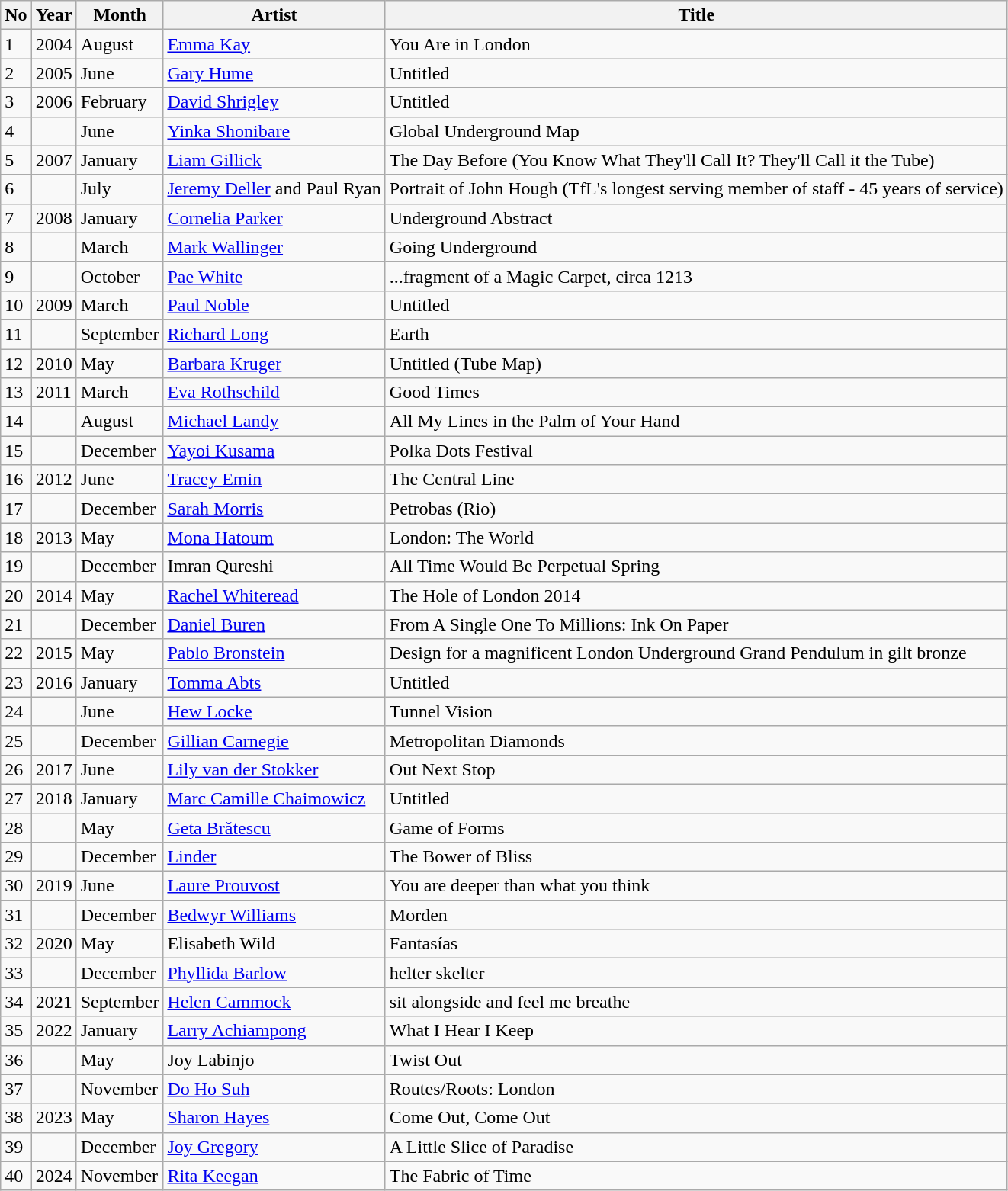<table class="wikitable">
<tr>
<th>No</th>
<th>Year</th>
<th>Month</th>
<th>Artist</th>
<th>Title</th>
</tr>
<tr>
<td>1</td>
<td>2004</td>
<td>August</td>
<td><a href='#'>Emma Kay</a></td>
<td>You Are in London</td>
</tr>
<tr>
<td>2</td>
<td>2005</td>
<td>June</td>
<td><a href='#'>Gary Hume</a></td>
<td>Untitled</td>
</tr>
<tr>
<td>3</td>
<td>2006</td>
<td>February</td>
<td><a href='#'>David Shrigley</a></td>
<td>Untitled</td>
</tr>
<tr>
<td>4</td>
<td></td>
<td>June</td>
<td><a href='#'>Yinka Shonibare</a></td>
<td>Global Underground Map</td>
</tr>
<tr>
<td>5</td>
<td>2007</td>
<td>January</td>
<td><a href='#'>Liam Gillick</a></td>
<td>The Day Before (You Know What They'll Call It? They'll Call it the Tube)</td>
</tr>
<tr>
<td valign="top">6</td>
<td></td>
<td valign="top">July</td>
<td valign="top"><a href='#'>Jeremy Deller</a> and Paul Ryan</td>
<td>Portrait of John Hough (TfL's longest serving member of staff - 45 years of service)</td>
</tr>
<tr>
<td>7</td>
<td>2008</td>
<td>January</td>
<td><a href='#'>Cornelia Parker</a></td>
<td>Underground Abstract</td>
</tr>
<tr>
<td>8</td>
<td></td>
<td>March</td>
<td><a href='#'>Mark Wallinger</a></td>
<td>Going Underground</td>
</tr>
<tr>
<td>9</td>
<td></td>
<td>October</td>
<td><a href='#'>Pae White</a></td>
<td>...fragment of a Magic Carpet, circa 1213</td>
</tr>
<tr>
<td>10</td>
<td>2009</td>
<td>March</td>
<td><a href='#'>Paul Noble</a></td>
<td>Untitled</td>
</tr>
<tr>
<td>11</td>
<td></td>
<td>September</td>
<td><a href='#'>Richard Long</a></td>
<td>Earth</td>
</tr>
<tr>
<td>12</td>
<td>2010</td>
<td>May</td>
<td><a href='#'>Barbara Kruger</a></td>
<td>Untitled (Tube Map)</td>
</tr>
<tr>
<td>13</td>
<td>2011</td>
<td>March</td>
<td><a href='#'>Eva Rothschild</a></td>
<td>Good Times</td>
</tr>
<tr>
<td>14</td>
<td></td>
<td>August</td>
<td><a href='#'>Michael Landy</a></td>
<td>All My Lines in the Palm of Your Hand</td>
</tr>
<tr>
<td>15</td>
<td></td>
<td>December</td>
<td><a href='#'>Yayoi Kusama</a></td>
<td>Polka Dots Festival</td>
</tr>
<tr>
<td>16</td>
<td>2012</td>
<td>June</td>
<td><a href='#'>Tracey Emin</a></td>
<td>The Central Line</td>
</tr>
<tr>
<td>17</td>
<td></td>
<td>December</td>
<td><a href='#'>Sarah Morris</a></td>
<td>Petrobas (Rio)</td>
</tr>
<tr>
<td>18</td>
<td>2013</td>
<td>May</td>
<td><a href='#'>Mona Hatoum</a></td>
<td>London: The World</td>
</tr>
<tr>
<td>19</td>
<td></td>
<td>December</td>
<td>Imran Qureshi</td>
<td>All Time Would Be Perpetual Spring</td>
</tr>
<tr>
<td>20</td>
<td>2014</td>
<td>May</td>
<td><a href='#'>Rachel Whiteread</a></td>
<td>The Hole of London 2014</td>
</tr>
<tr>
<td>21</td>
<td></td>
<td>December</td>
<td><a href='#'>Daniel Buren</a></td>
<td>From A Single One To Millions: Ink On Paper</td>
</tr>
<tr>
<td>22</td>
<td>2015</td>
<td>May</td>
<td><a href='#'>Pablo Bronstein</a></td>
<td>Design for a magnificent London Underground Grand Pendulum in gilt bronze</td>
</tr>
<tr>
<td>23</td>
<td>2016</td>
<td>January</td>
<td><a href='#'>Tomma Abts</a></td>
<td>Untitled</td>
</tr>
<tr>
<td>24</td>
<td></td>
<td>June</td>
<td><a href='#'>Hew Locke</a></td>
<td>Tunnel Vision</td>
</tr>
<tr>
<td>25</td>
<td></td>
<td>December</td>
<td><a href='#'>Gillian Carnegie</a></td>
<td>Metropolitan Diamonds</td>
</tr>
<tr>
<td>26</td>
<td>2017</td>
<td>June</td>
<td><a href='#'>Lily van der Stokker</a></td>
<td>Out Next Stop</td>
</tr>
<tr>
<td>27</td>
<td>2018</td>
<td>January</td>
<td><a href='#'>Marc Camille Chaimowicz</a></td>
<td>Untitled</td>
</tr>
<tr>
<td>28</td>
<td></td>
<td>May</td>
<td><a href='#'>Geta Brătescu</a></td>
<td>Game of Forms</td>
</tr>
<tr>
<td>29</td>
<td></td>
<td>December</td>
<td><a href='#'>Linder</a></td>
<td>The Bower of Bliss</td>
</tr>
<tr>
<td>30</td>
<td>2019</td>
<td>June</td>
<td><a href='#'>Laure Prouvost</a></td>
<td>You are deeper than what you think</td>
</tr>
<tr>
<td>31</td>
<td></td>
<td>December</td>
<td><a href='#'>Bedwyr Williams</a></td>
<td>Morden</td>
</tr>
<tr>
<td>32</td>
<td>2020</td>
<td>May</td>
<td>Elisabeth Wild</td>
<td>Fantasías</td>
</tr>
<tr>
<td>33</td>
<td></td>
<td>December</td>
<td><a href='#'>Phyllida Barlow</a></td>
<td>helter skelter</td>
</tr>
<tr>
<td>34</td>
<td>2021</td>
<td>September</td>
<td><a href='#'>Helen Cammock</a></td>
<td>sit alongside and feel me breathe</td>
</tr>
<tr>
<td>35</td>
<td>2022</td>
<td>January</td>
<td><a href='#'>Larry Achiampong</a></td>
<td>What I Hear I Keep</td>
</tr>
<tr>
<td>36</td>
<td></td>
<td>May</td>
<td>Joy Labinjo</td>
<td>Twist Out</td>
</tr>
<tr>
<td>37</td>
<td></td>
<td>November</td>
<td><a href='#'>Do Ho Suh</a></td>
<td>Routes/Roots: London</td>
</tr>
<tr>
<td>38</td>
<td>2023</td>
<td>May</td>
<td><a href='#'>Sharon Hayes</a></td>
<td>Come Out, Come Out</td>
</tr>
<tr>
<td>39</td>
<td></td>
<td>December</td>
<td><a href='#'>Joy Gregory</a></td>
<td>A Little Slice of Paradise</td>
</tr>
<tr>
<td>40</td>
<td>2024</td>
<td>November</td>
<td><a href='#'>Rita Keegan</a></td>
<td>The Fabric of Time</td>
</tr>
</table>
